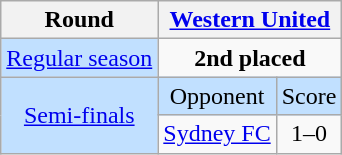<table class="wikitable" style="text-align:center">
<tr>
<th>Round</th>
<th colspan="4"><a href='#'>Western United</a></th>
</tr>
<tr>
<td style="background:#c1e0ff"><a href='#'>Regular season</a></td>
<td colspan="4" valign="top"><strong>2nd placed</strong> </td>
</tr>
<tr style="background:#c1e0ff">
<td rowspan=2><a href='#'>Semi-finals</a></td>
<td>Opponent</td>
<td colspan="3">Score</td>
</tr>
<tr>
<td><a href='#'>Sydney FC</a></td>
<td>1–0</td>
</tr>
</table>
